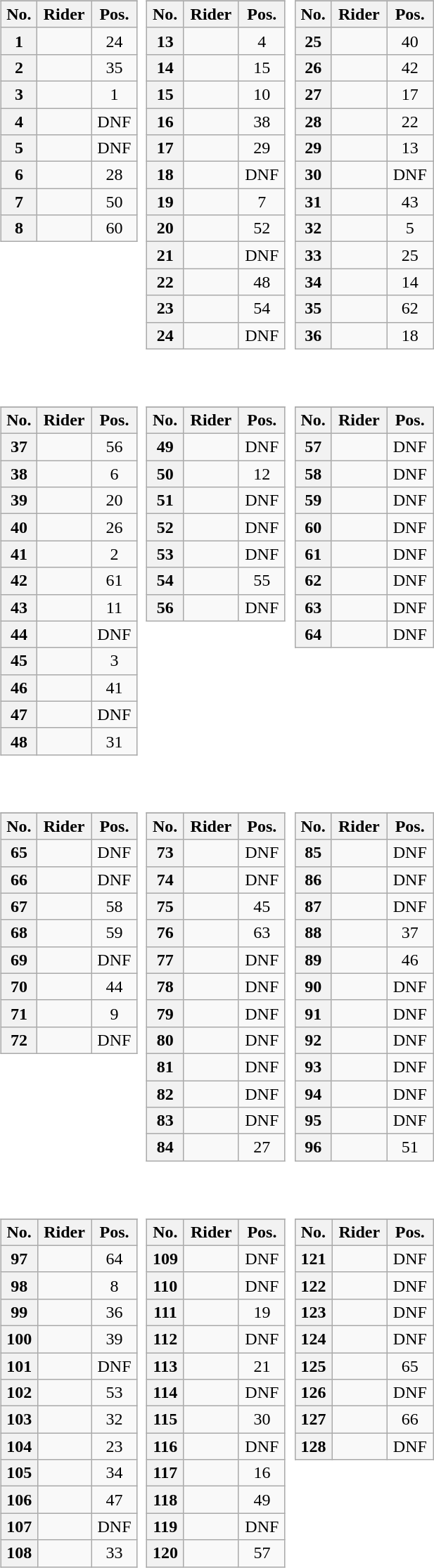<table>
<tr valign="top">
<td style="width:33%;"><br><table class="wikitable plainrowheaders" style="width:97%">
<tr>
</tr>
<tr style="text-align:center;">
<th scope="col">No.</th>
<th scope="col">Rider</th>
<th scope="col">Pos.</th>
</tr>
<tr>
<th scope="row" style="text-align:center;">1</th>
<td></td>
<td style="text-align:center;">24</td>
</tr>
<tr>
<th scope="row" style="text-align:center;">2</th>
<td></td>
<td style="text-align:center;">35</td>
</tr>
<tr>
<th scope="row" style="text-align:center;">3</th>
<td></td>
<td style="text-align:center;">1</td>
</tr>
<tr>
<th scope="row" style="text-align:center;">4</th>
<td></td>
<td style="text-align:center;">DNF</td>
</tr>
<tr>
<th scope="row" style="text-align:center;">5</th>
<td></td>
<td style="text-align:center;">DNF</td>
</tr>
<tr>
<th scope="row" style="text-align:center;">6</th>
<td></td>
<td style="text-align:center;">28</td>
</tr>
<tr>
<th scope="row" style="text-align:center;">7</th>
<td></td>
<td style="text-align:center;">50</td>
</tr>
<tr>
<th scope="row" style="text-align:center;">8</th>
<td></td>
<td style="text-align:center;">60</td>
</tr>
</table>
</td>
<td><br><table class="wikitable plainrowheaders" style="width:97%">
<tr>
</tr>
<tr style="text-align:center;">
<th scope="col">No.</th>
<th scope="col">Rider</th>
<th scope="col">Pos.</th>
</tr>
<tr>
<th scope="row" style="text-align:center;">13</th>
<td></td>
<td style="text-align:center;">4</td>
</tr>
<tr>
<th scope="row" style="text-align:center;">14</th>
<td></td>
<td style="text-align:center;">15</td>
</tr>
<tr>
<th scope="row" style="text-align:center;">15</th>
<td></td>
<td style="text-align:center;">10</td>
</tr>
<tr>
<th scope="row" style="text-align:center;">16</th>
<td></td>
<td style="text-align:center;">38</td>
</tr>
<tr>
<th scope="row" style="text-align:center;">17</th>
<td></td>
<td style="text-align:center;">29</td>
</tr>
<tr>
<th scope="row" style="text-align:center;">18</th>
<td></td>
<td style="text-align:center;">DNF</td>
</tr>
<tr>
<th scope="row" style="text-align:center;">19</th>
<td></td>
<td style="text-align:center;">7</td>
</tr>
<tr>
<th scope="row" style="text-align:center;">20</th>
<td></td>
<td style="text-align:center;">52</td>
</tr>
<tr>
<th scope="row" style="text-align:center;">21</th>
<td></td>
<td style="text-align:center;">DNF</td>
</tr>
<tr>
<th scope="row" style="text-align:center;">22</th>
<td></td>
<td style="text-align:center;">48</td>
</tr>
<tr>
<th scope="row" style="text-align:center;">23</th>
<td></td>
<td style="text-align:center;">54</td>
</tr>
<tr>
<th scope="row" style="text-align:center;">24</th>
<td></td>
<td style="text-align:center;">DNF</td>
</tr>
</table>
</td>
<td><br><table class="wikitable plainrowheaders" style="width:97%">
<tr>
</tr>
<tr style="text-align:center;">
<th scope="col">No.</th>
<th scope="col">Rider</th>
<th scope="col">Pos.</th>
</tr>
<tr>
<th scope="row" style="text-align:center;">25</th>
<td></td>
<td style="text-align:center;">40</td>
</tr>
<tr>
<th scope="row" style="text-align:center;">26</th>
<td></td>
<td style="text-align:center;">42</td>
</tr>
<tr>
<th scope="row" style="text-align:center;">27</th>
<td></td>
<td style="text-align:center;">17</td>
</tr>
<tr>
<th scope="row" style="text-align:center;">28</th>
<td></td>
<td style="text-align:center;">22</td>
</tr>
<tr>
<th scope="row" style="text-align:center;">29</th>
<td></td>
<td style="text-align:center;">13</td>
</tr>
<tr>
<th scope="row" style="text-align:center;">30</th>
<td></td>
<td style="text-align:center;">DNF</td>
</tr>
<tr>
<th scope="row" style="text-align:center;">31</th>
<td></td>
<td style="text-align:center;">43</td>
</tr>
<tr>
<th scope="row" style="text-align:center;">32</th>
<td></td>
<td style="text-align:center;">5</td>
</tr>
<tr>
<th scope="row" style="text-align:center;">33</th>
<td></td>
<td style="text-align:center;">25</td>
</tr>
<tr>
<th scope="row" style="text-align:center;">34</th>
<td></td>
<td style="text-align:center;">14</td>
</tr>
<tr>
<th scope="row" style="text-align:center;">35</th>
<td></td>
<td style="text-align:center;">62</td>
</tr>
<tr>
<th scope="row" style="text-align:center;">36</th>
<td></td>
<td style="text-align:center;">18</td>
</tr>
</table>
</td>
</tr>
<tr valign="top">
<td><br><table class="wikitable plainrowheaders" style="width:97%">
<tr>
</tr>
<tr style="text-align:center;">
<th scope="col">No.</th>
<th scope="col">Rider</th>
<th scope="col">Pos.</th>
</tr>
<tr>
<th scope="row" style="text-align:center;">37</th>
<td></td>
<td style="text-align:center;">56</td>
</tr>
<tr>
<th scope="row" style="text-align:center;">38</th>
<td></td>
<td style="text-align:center;">6</td>
</tr>
<tr>
<th scope="row" style="text-align:center;">39</th>
<td></td>
<td style="text-align:center;">20</td>
</tr>
<tr>
<th scope="row" style="text-align:center;">40</th>
<td></td>
<td style="text-align:center;">26</td>
</tr>
<tr>
<th scope="row" style="text-align:center;">41</th>
<td></td>
<td style="text-align:center;">2</td>
</tr>
<tr>
<th scope="row" style="text-align:center;">42</th>
<td></td>
<td style="text-align:center;">61</td>
</tr>
<tr>
<th scope="row" style="text-align:center;">43</th>
<td></td>
<td style="text-align:center;">11</td>
</tr>
<tr>
<th scope="row" style="text-align:center;">44</th>
<td></td>
<td style="text-align:center;">DNF</td>
</tr>
<tr>
<th scope="row" style="text-align:center;">45</th>
<td></td>
<td style="text-align:center;">3</td>
</tr>
<tr>
<th scope="row" style="text-align:center;">46</th>
<td></td>
<td style="text-align:center;">41</td>
</tr>
<tr>
<th scope="row" style="text-align:center;">47</th>
<td></td>
<td style="text-align:center;">DNF</td>
</tr>
<tr>
<th scope="row" style="text-align:center;">48</th>
<td></td>
<td style="text-align:center;">31</td>
</tr>
</table>
</td>
<td><br><table class="wikitable plainrowheaders" style="width:97%">
<tr>
</tr>
<tr style="text-align:center;">
<th scope="col">No.</th>
<th scope="col">Rider</th>
<th scope="col">Pos.</th>
</tr>
<tr>
<th scope="row" style="text-align:center;">49</th>
<td></td>
<td style="text-align:center;">DNF</td>
</tr>
<tr>
<th scope="row" style="text-align:center;">50</th>
<td></td>
<td style="text-align:center;">12</td>
</tr>
<tr>
<th scope="row" style="text-align:center;">51</th>
<td></td>
<td style="text-align:center;">DNF</td>
</tr>
<tr>
<th scope="row" style="text-align:center;">52</th>
<td></td>
<td style="text-align:center;">DNF</td>
</tr>
<tr>
<th scope="row" style="text-align:center;">53</th>
<td></td>
<td style="text-align:center;">DNF</td>
</tr>
<tr>
<th scope="row" style="text-align:center;">54</th>
<td></td>
<td style="text-align:center;">55</td>
</tr>
<tr>
<th scope="row" style="text-align:center;">56</th>
<td></td>
<td style="text-align:center;">DNF</td>
</tr>
</table>
</td>
<td><br><table class="wikitable plainrowheaders" style="width:97%">
<tr>
</tr>
<tr style="text-align:center;">
<th scope="col">No.</th>
<th scope="col">Rider</th>
<th scope="col">Pos.</th>
</tr>
<tr>
<th scope="row" style="text-align:center;">57</th>
<td></td>
<td style="text-align:center;">DNF</td>
</tr>
<tr>
<th scope="row" style="text-align:center;">58</th>
<td></td>
<td style="text-align:center;">DNF</td>
</tr>
<tr>
<th scope="row" style="text-align:center;">59</th>
<td></td>
<td style="text-align:center;">DNF</td>
</tr>
<tr>
<th scope="row" style="text-align:center;">60</th>
<td></td>
<td style="text-align:center;">DNF</td>
</tr>
<tr>
<th scope="row" style="text-align:center;">61</th>
<td></td>
<td style="text-align:center;">DNF</td>
</tr>
<tr>
<th scope="row" style="text-align:center;">62</th>
<td></td>
<td style="text-align:center;">DNF</td>
</tr>
<tr>
<th scope="row" style="text-align:center;">63</th>
<td></td>
<td style="text-align:center;">DNF</td>
</tr>
<tr>
<th scope="row" style="text-align:center;">64</th>
<td></td>
<td style="text-align:center;">DNF</td>
</tr>
</table>
</td>
</tr>
<tr valign="top">
<td><br><table class="wikitable plainrowheaders" style="width:97%">
<tr>
</tr>
<tr style="text-align:center;">
<th scope="col">No.</th>
<th scope="col">Rider</th>
<th scope="col">Pos.</th>
</tr>
<tr>
<th scope="row" style="text-align:center;">65</th>
<td></td>
<td style="text-align:center;">DNF</td>
</tr>
<tr>
<th scope="row" style="text-align:center;">66</th>
<td></td>
<td style="text-align:center;">DNF</td>
</tr>
<tr>
<th scope="row" style="text-align:center;">67</th>
<td></td>
<td style="text-align:center;">58</td>
</tr>
<tr>
<th scope="row" style="text-align:center;">68</th>
<td></td>
<td style="text-align:center;">59</td>
</tr>
<tr>
<th scope="row" style="text-align:center;">69</th>
<td></td>
<td style="text-align:center;">DNF</td>
</tr>
<tr>
<th scope="row" style="text-align:center;">70</th>
<td></td>
<td style="text-align:center;">44</td>
</tr>
<tr>
<th scope="row" style="text-align:center;">71</th>
<td></td>
<td style="text-align:center;">9</td>
</tr>
<tr>
<th scope="row" style="text-align:center;">72</th>
<td></td>
<td style="text-align:center;">DNF</td>
</tr>
</table>
</td>
<td><br><table class="wikitable plainrowheaders" style="width:97%">
<tr>
</tr>
<tr style="text-align:center;">
<th scope="col">No.</th>
<th scope="col">Rider</th>
<th scope="col">Pos.</th>
</tr>
<tr>
<th scope="row" style="text-align:center;">73</th>
<td></td>
<td style="text-align:center;">DNF</td>
</tr>
<tr>
<th scope="row" style="text-align:center;">74</th>
<td></td>
<td style="text-align:center;">DNF</td>
</tr>
<tr>
<th scope="row" style="text-align:center;">75</th>
<td></td>
<td style="text-align:center;">45</td>
</tr>
<tr>
<th scope="row" style="text-align:center;">76</th>
<td></td>
<td style="text-align:center;">63</td>
</tr>
<tr>
<th scope="row" style="text-align:center;">77</th>
<td></td>
<td style="text-align:center;">DNF</td>
</tr>
<tr>
<th scope="row" style="text-align:center;">78</th>
<td></td>
<td style="text-align:center;">DNF</td>
</tr>
<tr>
<th scope="row" style="text-align:center;">79</th>
<td></td>
<td style="text-align:center;">DNF</td>
</tr>
<tr>
<th scope="row" style="text-align:center;">80</th>
<td></td>
<td style="text-align:center;">DNF</td>
</tr>
<tr>
<th scope="row" style="text-align:center;">81</th>
<td></td>
<td style="text-align:center;">DNF</td>
</tr>
<tr>
<th scope="row" style="text-align:center;">82</th>
<td></td>
<td style="text-align:center;">DNF</td>
</tr>
<tr>
<th scope="row" style="text-align:center;">83</th>
<td></td>
<td style="text-align:center;">DNF</td>
</tr>
<tr>
<th scope="row" style="text-align:center;">84</th>
<td></td>
<td style="text-align:center;">27</td>
</tr>
</table>
</td>
<td><br><table class="wikitable plainrowheaders" style="width:97%">
<tr>
</tr>
<tr style="text-align:center;">
<th scope="col">No.</th>
<th scope="col">Rider</th>
<th scope="col">Pos.</th>
</tr>
<tr>
<th scope="row" style="text-align:center;">85</th>
<td></td>
<td style="text-align:center;">DNF</td>
</tr>
<tr>
<th scope="row" style="text-align:center;">86</th>
<td></td>
<td style="text-align:center;">DNF</td>
</tr>
<tr>
<th scope="row" style="text-align:center;">87</th>
<td></td>
<td style="text-align:center;">DNF</td>
</tr>
<tr>
<th scope="row" style="text-align:center;">88</th>
<td></td>
<td style="text-align:center;">37</td>
</tr>
<tr>
<th scope="row" style="text-align:center;">89</th>
<td></td>
<td style="text-align:center;">46</td>
</tr>
<tr>
<th scope="row" style="text-align:center;">90</th>
<td></td>
<td style="text-align:center;">DNF</td>
</tr>
<tr>
<th scope="row" style="text-align:center;">91</th>
<td></td>
<td style="text-align:center;">DNF</td>
</tr>
<tr>
<th scope="row" style="text-align:center;">92</th>
<td></td>
<td style="text-align:center;">DNF</td>
</tr>
<tr>
<th scope="row" style="text-align:center;">93</th>
<td></td>
<td style="text-align:center;">DNF</td>
</tr>
<tr>
<th scope="row" style="text-align:center;">94</th>
<td></td>
<td style="text-align:center;">DNF</td>
</tr>
<tr>
<th scope="row" style="text-align:center;">95</th>
<td></td>
<td style="text-align:center;">DNF</td>
</tr>
<tr>
<th scope="row" style="text-align:center;">96</th>
<td></td>
<td style="text-align:center;">51</td>
</tr>
</table>
</td>
</tr>
<tr valign="top">
<td><br><table class="wikitable plainrowheaders" style="width:97%">
<tr>
</tr>
<tr style="text-align:center;">
<th scope="col">No.</th>
<th scope="col">Rider</th>
<th scope="col">Pos.</th>
</tr>
<tr>
<th scope="row" style="text-align:center;">97</th>
<td></td>
<td style="text-align:center;">64</td>
</tr>
<tr>
<th scope="row" style="text-align:center;">98</th>
<td></td>
<td style="text-align:center;">8</td>
</tr>
<tr>
<th scope="row" style="text-align:center;">99</th>
<td></td>
<td style="text-align:center;">36</td>
</tr>
<tr>
<th scope="row" style="text-align:center;">100</th>
<td></td>
<td style="text-align:center;">39</td>
</tr>
<tr>
<th scope="row" style="text-align:center;">101</th>
<td></td>
<td style="text-align:center;">DNF</td>
</tr>
<tr>
<th scope="row" style="text-align:center;">102</th>
<td></td>
<td style="text-align:center;">53</td>
</tr>
<tr>
<th scope="row" style="text-align:center;">103</th>
<td></td>
<td style="text-align:center;">32</td>
</tr>
<tr>
<th scope="row" style="text-align:center;">104</th>
<td></td>
<td style="text-align:center;">23</td>
</tr>
<tr>
<th scope="row" style="text-align:center;">105</th>
<td></td>
<td style="text-align:center;">34</td>
</tr>
<tr>
<th scope="row" style="text-align:center;">106</th>
<td></td>
<td style="text-align:center;">47</td>
</tr>
<tr>
<th scope="row" style="text-align:center;">107</th>
<td></td>
<td style="text-align:center;">DNF</td>
</tr>
<tr>
<th scope="row" style="text-align:center;">108</th>
<td></td>
<td style="text-align:center;">33</td>
</tr>
</table>
</td>
<td><br><table class="wikitable plainrowheaders" style="width:97%">
<tr>
</tr>
<tr style="text-align:center;">
<th scope="col">No.</th>
<th scope="col">Rider</th>
<th scope="col">Pos.</th>
</tr>
<tr>
<th scope="row" style="text-align:center;">109</th>
<td></td>
<td style="text-align:center;">DNF</td>
</tr>
<tr>
<th scope="row" style="text-align:center;">110</th>
<td></td>
<td style="text-align:center;">DNF</td>
</tr>
<tr>
<th scope="row" style="text-align:center;">111</th>
<td></td>
<td style="text-align:center;">19</td>
</tr>
<tr>
<th scope="row" style="text-align:center;">112</th>
<td></td>
<td style="text-align:center;">DNF</td>
</tr>
<tr>
<th scope="row" style="text-align:center;">113</th>
<td></td>
<td style="text-align:center;">21</td>
</tr>
<tr>
<th scope="row" style="text-align:center;">114</th>
<td></td>
<td style="text-align:center;">DNF</td>
</tr>
<tr>
<th scope="row" style="text-align:center;">115</th>
<td></td>
<td style="text-align:center;">30</td>
</tr>
<tr>
<th scope="row" style="text-align:center;">116</th>
<td></td>
<td style="text-align:center;">DNF</td>
</tr>
<tr>
<th scope="row" style="text-align:center;">117</th>
<td></td>
<td style="text-align:center;">16</td>
</tr>
<tr>
<th scope="row" style="text-align:center;">118</th>
<td></td>
<td style="text-align:center;">49</td>
</tr>
<tr>
<th scope="row" style="text-align:center;">119</th>
<td></td>
<td style="text-align:center;">DNF</td>
</tr>
<tr>
<th scope="row" style="text-align:center;">120</th>
<td></td>
<td style="text-align:center;">57</td>
</tr>
</table>
</td>
<td><br><table class="wikitable plainrowheaders" style="width:97%">
<tr>
</tr>
<tr style="text-align:center;">
<th scope="col">No.</th>
<th scope="col">Rider</th>
<th scope="col">Pos.</th>
</tr>
<tr>
<th scope="row" style="text-align:center;">121</th>
<td></td>
<td style="text-align:center;">DNF</td>
</tr>
<tr>
<th scope="row" style="text-align:center;">122</th>
<td></td>
<td style="text-align:center;">DNF</td>
</tr>
<tr>
<th scope="row" style="text-align:center;">123</th>
<td></td>
<td style="text-align:center;">DNF</td>
</tr>
<tr>
<th scope="row" style="text-align:center;">124</th>
<td></td>
<td style="text-align:center;">DNF</td>
</tr>
<tr>
<th scope="row" style="text-align:center;">125</th>
<td></td>
<td style="text-align:center;">65</td>
</tr>
<tr>
<th scope="row" style="text-align:center;">126</th>
<td></td>
<td style="text-align:center;">DNF</td>
</tr>
<tr>
<th scope="row" style="text-align:center;">127</th>
<td></td>
<td style="text-align:center;">66</td>
</tr>
<tr>
<th scope="row" style="text-align:center;">128</th>
<td></td>
<td style="text-align:center;">DNF</td>
</tr>
</table>
</td>
</tr>
</table>
